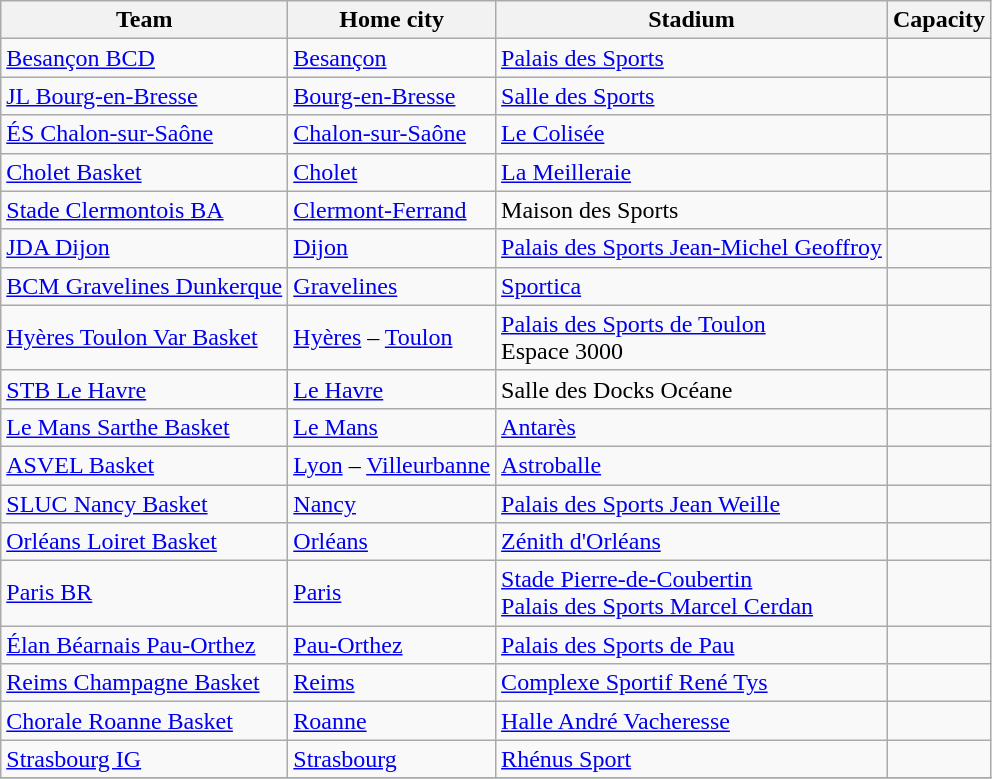<table class="wikitable sortable">
<tr>
<th>Team</th>
<th>Home city</th>
<th>Stadium</th>
<th>Capacity</th>
</tr>
<tr>
<td><a href='#'>Besançon BCD</a></td>
<td><a href='#'>Besançon</a></td>
<td><a href='#'>Palais des Sports</a></td>
<td></td>
</tr>
<tr>
<td><a href='#'>JL Bourg-en-Bresse</a></td>
<td><a href='#'>Bourg-en-Bresse</a></td>
<td><a href='#'>Salle des Sports</a></td>
<td></td>
</tr>
<tr>
<td><a href='#'>ÉS Chalon-sur-Saône</a></td>
<td><a href='#'>Chalon-sur-Saône</a></td>
<td><a href='#'>Le Colisée</a></td>
<td></td>
</tr>
<tr>
<td><a href='#'>Cholet Basket</a></td>
<td><a href='#'>Cholet</a></td>
<td><a href='#'>La Meilleraie</a></td>
<td></td>
</tr>
<tr>
<td><a href='#'>Stade Clermontois BA</a></td>
<td><a href='#'>Clermont-Ferrand</a></td>
<td>Maison des Sports</td>
<td></td>
</tr>
<tr>
<td><a href='#'>JDA Dijon</a></td>
<td><a href='#'>Dijon</a></td>
<td><a href='#'>Palais des Sports Jean-Michel Geoffroy</a></td>
<td></td>
</tr>
<tr>
<td><a href='#'>BCM Gravelines Dunkerque</a></td>
<td><a href='#'>Gravelines</a></td>
<td><a href='#'>Sportica</a></td>
<td></td>
</tr>
<tr>
<td><a href='#'>Hyères Toulon Var Basket</a></td>
<td><a href='#'>Hyères</a> – <a href='#'>Toulon</a></td>
<td><a href='#'>Palais des Sports de Toulon</a> <br> Espace 3000</td>
<td> <br> </td>
</tr>
<tr>
<td><a href='#'>STB Le Havre</a></td>
<td><a href='#'>Le Havre</a></td>
<td>Salle des Docks Océane</td>
<td></td>
</tr>
<tr>
<td><a href='#'>Le Mans Sarthe Basket</a></td>
<td><a href='#'>Le Mans</a></td>
<td><a href='#'>Antarès</a></td>
<td></td>
</tr>
<tr>
<td><a href='#'>ASVEL Basket</a></td>
<td><a href='#'>Lyon</a> – <a href='#'>Villeurbanne</a></td>
<td><a href='#'>Astroballe</a></td>
<td></td>
</tr>
<tr>
<td><a href='#'>SLUC Nancy Basket</a></td>
<td><a href='#'>Nancy</a></td>
<td><a href='#'>Palais des Sports Jean Weille</a></td>
<td></td>
</tr>
<tr>
<td><a href='#'>Orléans Loiret Basket</a></td>
<td><a href='#'>Orléans</a></td>
<td><a href='#'>Zénith d'Orléans</a></td>
<td></td>
</tr>
<tr>
<td><a href='#'>Paris BR</a></td>
<td><a href='#'>Paris</a></td>
<td><a href='#'>Stade Pierre-de-Coubertin</a> <br> <a href='#'>Palais des Sports Marcel Cerdan</a></td>
<td> <br> </td>
</tr>
<tr>
<td><a href='#'>Élan Béarnais Pau-Orthez</a></td>
<td><a href='#'>Pau-Orthez</a></td>
<td><a href='#'>Palais des Sports de Pau</a></td>
<td></td>
</tr>
<tr>
<td><a href='#'>Reims Champagne Basket</a></td>
<td><a href='#'>Reims</a></td>
<td><a href='#'>Complexe Sportif René Tys</a></td>
<td></td>
</tr>
<tr>
<td><a href='#'>Chorale Roanne Basket</a></td>
<td><a href='#'>Roanne</a></td>
<td><a href='#'>Halle André Vacheresse</a></td>
<td></td>
</tr>
<tr>
<td><a href='#'>Strasbourg IG</a></td>
<td><a href='#'>Strasbourg</a></td>
<td><a href='#'>Rhénus Sport</a></td>
<td></td>
</tr>
<tr>
</tr>
</table>
